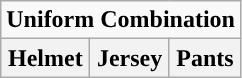<table class="wikitable">
<tr>
<td align="center" Colspan="3"><strong>Uniform Combination</strong></td>
</tr>
<tr align="center">
<th>Helmet</th>
<th>Jersey</th>
<th>Pants</th>
</tr>
</table>
